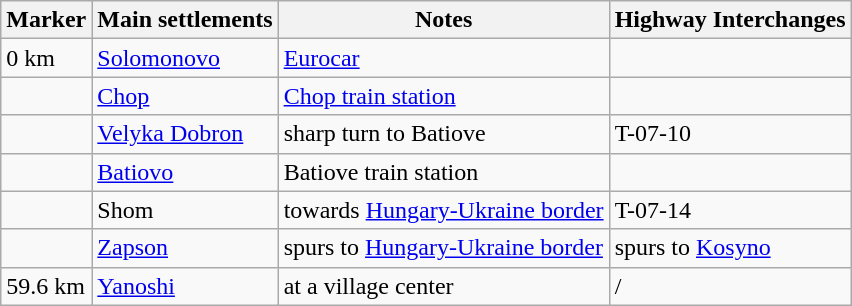<table class="wikitable">
<tr>
<th>Marker</th>
<th>Main settlements</th>
<th>Notes</th>
<th>Highway Interchanges</th>
</tr>
<tr>
<td>0 km</td>
<td><a href='#'>Solomonovo</a></td>
<td><a href='#'>Eurocar</a></td>
<td> </td>
</tr>
<tr>
<td></td>
<td><a href='#'>Chop</a></td>
<td><a href='#'>Chop train station</a></td>
<td></td>
</tr>
<tr>
<td></td>
<td><a href='#'>Velyka Dobron</a></td>
<td>sharp turn to Batiove</td>
<td>T-07-10</td>
</tr>
<tr>
<td></td>
<td><a href='#'>Batiovo</a></td>
<td>Batiove train station</td>
<td></td>
</tr>
<tr>
<td></td>
<td>Shom</td>
<td>towards <a href='#'>Hungary-Ukraine border</a></td>
<td>T-07-14</td>
</tr>
<tr>
<td></td>
<td><a href='#'>Zapson</a></td>
<td>spurs to <a href='#'>Hungary-Ukraine border</a></td>
<td> spurs to <a href='#'>Kosyno</a></td>
</tr>
<tr>
<td>59.6 km</td>
<td><a href='#'>Yanoshi</a></td>
<td>at a village center</td>
<td>/ </td>
</tr>
</table>
